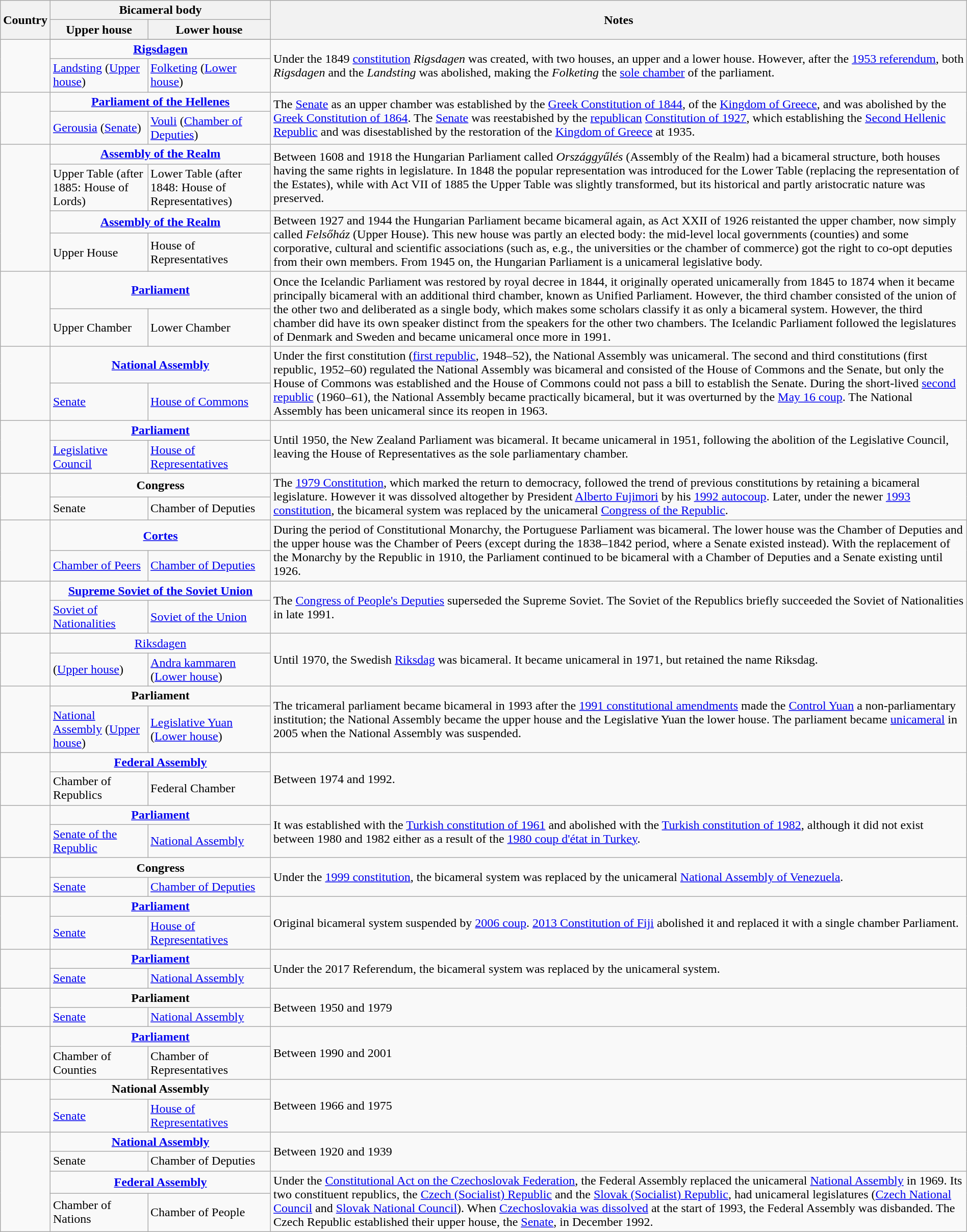<table class="wikitable sortable" style="margin:auto;">
<tr>
<th rowspan=3>Country</th>
<th colspan=2>Bicameral body</th>
<th rowspan=3>Notes</th>
</tr>
<tr>
<th>Upper house</th>
<th>Lower house</th>
</tr>
<tr>
</tr>
<tr>
<td rowspan=2></td>
<td colspan="2" style="text-align:center;"><strong><a href='#'>Rigsdagen</a></strong></td>
<td rowspan=2>Under the 1849 <a href='#'>constitution</a> <em>Rigsdagen</em> was created, with two houses, an upper and a lower house. However, after the <a href='#'>1953 referendum</a>, both <em>Rigsdagen</em> and the <em>Landsting</em> was abolished, making the <em>Folketing</em> the <a href='#'>sole chamber</a> of the parliament.</td>
</tr>
<tr>
<td><a href='#'>Landsting</a> (<a href='#'>Upper house</a>)</td>
<td><a href='#'>Folketing</a> (<a href='#'>Lower house</a>)</td>
</tr>
<tr>
<td rowspan=2></td>
<td colspan="2" style="text-align:center;"><strong><a href='#'>Parliament of the Hellenes</a></strong></td>
<td rowspan=2>The <a href='#'>Senate</a> as an upper chamber was established by the <a href='#'>Greek Constitution of 1844</a>, of the <a href='#'>Kingdom of Greece</a>, and was abolished by the <a href='#'>Greek Constitution of 1864</a>. The <a href='#'>Senate</a> was reestabished by the <a href='#'>republican</a> <a href='#'>Constitution of 1927</a>, which establishing the <a href='#'>Second Hellenic Republic</a> and was disestablished by the restoration of the <a href='#'>Kingdom of Greece</a> at 1935.</td>
</tr>
<tr>
<td><a href='#'>Gerousia</a> (<a href='#'>Senate</a>)</td>
<td><a href='#'>Vouli</a> (<a href='#'>Chamber of Deputies</a>)</td>
</tr>
<tr>
<td rowspan=4></td>
<td colspan="2" style="text-align:center;"><strong><a href='#'>Assembly of the Realm</a></strong></td>
<td rowspan=2>Between 1608 and 1918 the Hungarian Parliament called <em>Országgyűlés</em> (Assembly of the Realm) had a bicameral structure, both houses having the same rights in legislature. In 1848 the popular representation was introduced for the Lower Table (replacing the representation of the Estates), while with Act VII of 1885 the Upper Table was slightly transformed, but its historical and partly aristocratic nature was preserved.</td>
</tr>
<tr>
<td>Upper Table (after 1885: House of Lords)</td>
<td>Lower Table (after 1848: House of Representatives)</td>
</tr>
<tr>
<td colspan="2" style="text-align:center;"><strong><a href='#'>Assembly of the Realm</a></strong></td>
<td rowspan=2>Between 1927 and 1944 the Hungarian Parliament became bicameral again, as Act XXII of 1926 reistanted the upper chamber, now simply called <em>Felsőház</em> (Upper House). This new house was partly an elected body: the mid-level local governments (counties) and some corporative, cultural and scientific associations (such as, e.g., the universities or the chamber of commerce) got the right to co-opt deputies from their own members. From 1945 on, the Hungarian Parliament is a unicameral legislative body.</td>
</tr>
<tr>
<td>Upper House</td>
<td>House of Representatives</td>
</tr>
<tr>
<td rowspan=2></td>
<td colspan="2" style="text-align:center;"><strong><a href='#'>Parliament</a></strong></td>
<td rowspan=2>Once the Icelandic Parliament was restored by royal decree in 1844, it originally operated unicamerally from 1845 to 1874 when it became principally bicameral with an additional third chamber, known as Unified Parliament. However, the third chamber consisted of the union of the other two and deliberated as a single body, which makes some scholars classify it as only a bicameral system. However, the third chamber did have its own speaker distinct from the speakers for the other two chambers. The Icelandic Parliament followed the legislatures of Denmark and Sweden and became unicameral once more in 1991.</td>
</tr>
<tr>
<td>Upper Chamber</td>
<td>Lower Chamber</td>
</tr>
<tr>
<td rowspan=2></td>
<td colspan="2" style="text-align:center;"><strong><a href='#'>National Assembly</a></strong></td>
<td rowspan=2>Under the first constitution (<a href='#'>first republic</a>, 1948–52), the National Assembly was unicameral. The second and third constitutions (first republic, 1952–60) regulated the National Assembly was bicameral and consisted of the House of Commons and the Senate, but only the House of Commons was established and the House of Commons could not pass a bill to establish the Senate. During the short-lived <a href='#'>second republic</a> (1960–61), the National Assembly became practically bicameral, but it was overturned by the <a href='#'>May 16 coup</a>. The National Assembly has been unicameral since its reopen in 1963.</td>
</tr>
<tr>
<td><a href='#'>Senate</a></td>
<td><a href='#'>House of Commons</a></td>
</tr>
<tr>
<td rowspan=2></td>
<td colspan="2" style="text-align:center;"><strong><a href='#'>Parliament</a></strong></td>
<td rowspan=2>Until 1950, the New Zealand Parliament was bicameral. It became unicameral in 1951, following the abolition of the Legislative Council, leaving the House of Representatives as the sole parliamentary chamber.</td>
</tr>
<tr>
<td><a href='#'>Legislative Council</a></td>
<td><a href='#'>House of Representatives</a></td>
</tr>
<tr>
<td rowspan=2></td>
<td colspan="2" style="text-align:center;"><strong>Congress</strong></td>
<td rowspan=2>The <a href='#'>1979 Constitution</a>, which marked the return to democracy, followed the trend of previous constitutions by retaining a bicameral legislature. However it was dissolved altogether by President <a href='#'>Alberto Fujimori</a> by his <a href='#'>1992 autocoup</a>. Later, under the newer <a href='#'>1993 constitution</a>, the bicameral system was replaced by the unicameral <a href='#'>Congress of the Republic</a>.</td>
</tr>
<tr>
<td>Senate</td>
<td>Chamber of Deputies</td>
</tr>
<tr>
<td rowspan=2></td>
<td colspan="2" style="text-align:center;"><strong><a href='#'>Cortes</a></strong></td>
<td rowspan=2>During the period of Constitutional Monarchy, the Portuguese Parliament was bicameral. The lower house was the Chamber of Deputies and the upper house was the Chamber of Peers (except during the 1838–1842 period, where a Senate existed instead). With the replacement of the Monarchy by the Republic in 1910, the Parliament continued to be bicameral with a Chamber of Deputies and a Senate existing until 1926.</td>
</tr>
<tr>
<td><a href='#'>Chamber of Peers</a></td>
<td><a href='#'>Chamber of Deputies</a></td>
</tr>
<tr>
<td rowspan=2></td>
<td colspan="2" style="text-align:center;"><strong><a href='#'>Supreme Soviet of the Soviet Union</a></strong></td>
<td rowspan=2>The <a href='#'>Congress of People's Deputies</a> superseded the Supreme Soviet. The Soviet of the Republics briefly succeeded the Soviet of Nationalities in late 1991.</td>
</tr>
<tr>
<td><a href='#'>Soviet of Nationalities</a></td>
<td><a href='#'>Soviet of the Union</a></td>
</tr>
<tr>
<td rowspan="2"></td>
<td colspan="2" style="text-align:center;"><a href='#'>Riksdagen</a></td>
<td rowspan="2">Until 1970, the Swedish <a href='#'>Riksdag</a> was bicameral. It became unicameral in 1971, but retained the name Riksdag.</td>
</tr>
<tr>
<td> (<a href='#'>Upper house</a>)</td>
<td><a href='#'>Andra kammaren</a> (<a href='#'>Lower house</a>)</td>
</tr>
<tr>
<td rowspan=2></td>
<td colspan="2" style="text-align:center;"><strong>Parliament</strong></td>
<td rowspan=2>The tricameral parliament became bicameral in 1993 after the <a href='#'>1991 constitutional amendments</a> made the <a href='#'>Control Yuan</a> a non-parliamentary institution; the National Assembly became the upper house and the Legislative Yuan the lower house. The parliament became <a href='#'>unicameral</a> in 2005 when the National Assembly was suspended.</td>
</tr>
<tr>
<td><a href='#'>National Assembly</a> (<a href='#'>Upper house</a>)</td>
<td><a href='#'>Legislative Yuan</a> (<a href='#'>Lower house</a>)</td>
</tr>
<tr>
<td rowspan=2></td>
<td colspan="2" style="text-align:center;"><strong><a href='#'>Federal Assembly</a></strong></td>
<td rowspan=2>Between 1974 and 1992.</td>
</tr>
<tr>
<td>Chamber of Republics</td>
<td>Federal Chamber</td>
</tr>
<tr>
<td rowspan=2></td>
<td colspan="2" style="text-align:center;"><strong><a href='#'>Parliament</a></strong></td>
<td rowspan=2>It was established with the <a href='#'>Turkish constitution of 1961</a> and abolished with the <a href='#'>Turkish constitution of 1982</a>, although it did not exist between 1980 and 1982 either as a result of the <a href='#'>1980 coup d'état in Turkey</a>.</td>
</tr>
<tr>
<td><a href='#'>Senate of the Republic</a></td>
<td><a href='#'>National Assembly</a></td>
</tr>
<tr>
<td rowspan=2></td>
<td colspan="2" style="text-align:center;"><strong>Congress</strong></td>
<td rowspan=2>Under the <a href='#'>1999 constitution</a>, the bicameral system was replaced by the unicameral <a href='#'>National Assembly of Venezuela</a>.</td>
</tr>
<tr>
<td><a href='#'>Senate</a></td>
<td><a href='#'>Chamber of Deputies</a></td>
</tr>
<tr>
<td rowspan=2></td>
<td colspan="2" style="text-align:center;"><strong><a href='#'>Parliament</a></strong></td>
<td rowspan=2>Original bicameral system suspended by <a href='#'>2006 coup</a>. <a href='#'>2013 Constitution of Fiji</a> abolished it and replaced it with a single chamber Parliament.</td>
</tr>
<tr>
<td><a href='#'>Senate</a></td>
<td><a href='#'>House of Representatives</a></td>
</tr>
<tr>
<td rowspan=2></td>
<td colspan="2" style="text-align:center;"><strong><a href='#'>Parliament</a></strong></td>
<td rowspan=2>Under the 2017 Referendum, the bicameral system was replaced by the unicameral system.</td>
</tr>
<tr>
<td><a href='#'>Senate</a></td>
<td><a href='#'>National Assembly</a></td>
</tr>
<tr>
<td rowspan=2></td>
<td colspan="2" style="text-align:center;"><strong>Parliament</strong></td>
<td rowspan=2>Between 1950 and 1979</td>
</tr>
<tr>
<td><a href='#'>Senate</a></td>
<td><a href='#'>National Assembly</a></td>
</tr>
<tr>
<td rowspan=2></td>
<td colspan="2" style="text-align:center;"><strong><a href='#'>Parliament</a></strong></td>
<td rowspan=2>Between 1990 and 2001</td>
</tr>
<tr>
<td>Chamber of Counties</td>
<td>Chamber of Representatives</td>
</tr>
<tr>
<td rowspan=2></td>
<td colspan="2" style="text-align:center;"><strong>National Assembly</strong></td>
<td rowspan=2>Between 1966 and 1975</td>
</tr>
<tr>
<td><a href='#'>Senate</a></td>
<td><a href='#'>House of Representatives</a></td>
</tr>
<tr>
<td rowspan=4></td>
<td colspan="2" style="text-align:center;"><strong><a href='#'>National Assembly</a></strong></td>
<td rowspan=2>Between 1920 and 1939</td>
</tr>
<tr>
<td>Senate</td>
<td>Chamber of Deputies</td>
</tr>
<tr>
<td colspan="2" style="text-align:center;"><strong><a href='#'>Federal Assembly</a></strong></td>
<td rowspan=2>Under the <a href='#'>Constitutional Act on the Czechoslovak Federation</a>, the Federal Assembly replaced the unicameral <a href='#'>National Assembly</a> in 1969. Its two constituent republics, the <a href='#'>Czech (Socialist) Republic</a> and the <a href='#'>Slovak (Socialist) Republic</a>, had unicameral legislatures (<a href='#'>Czech National Council</a> and <a href='#'>Slovak National Council</a>). When <a href='#'>Czechoslovakia was dissolved</a> at the start of 1993, the Federal Assembly was disbanded. The Czech Republic established their upper house, the <a href='#'>Senate</a>, in December 1992.</td>
</tr>
<tr>
<td>Chamber of Nations</td>
<td>Chamber of People</td>
</tr>
</table>
